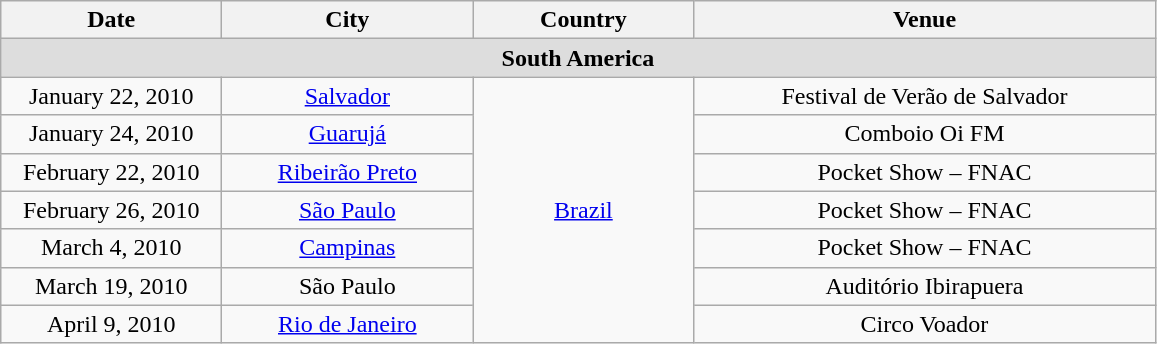<table class="wikitable" style="text-align:center;">
<tr>
<th width="140">Date</th>
<th width="160">City</th>
<th width="140">Country</th>
<th width="300">Venue</th>
</tr>
<tr bgcolor="#DDDDDD">
<td colspan="4"><strong>South America</strong></td>
</tr>
<tr>
<td>January 22, 2010</td>
<td><a href='#'>Salvador</a></td>
<td rowspan="7"><a href='#'>Brazil</a></td>
<td>Festival de Verão de Salvador</td>
</tr>
<tr>
<td>January 24, 2010</td>
<td><a href='#'>Guarujá</a></td>
<td>Comboio Oi FM</td>
</tr>
<tr>
<td>February 22, 2010</td>
<td><a href='#'>Ribeirão Preto</a></td>
<td>Pocket Show – FNAC</td>
</tr>
<tr>
<td>February 26, 2010</td>
<td><a href='#'>São Paulo</a></td>
<td>Pocket Show – FNAC</td>
</tr>
<tr>
<td>March 4, 2010</td>
<td><a href='#'>Campinas</a></td>
<td>Pocket Show – FNAC</td>
</tr>
<tr>
<td>March 19, 2010</td>
<td>São Paulo</td>
<td>Auditório Ibirapuera</td>
</tr>
<tr>
<td>April 9, 2010</td>
<td><a href='#'>Rio de Janeiro</a></td>
<td>Circo Voador</td>
</tr>
</table>
